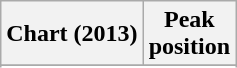<table class="wikitable sortable plainrowheaders" style="text-align:center">
<tr>
<th scope="col">Chart (2013)</th>
<th scope="col">Peak<br>position</th>
</tr>
<tr>
</tr>
<tr>
</tr>
<tr>
</tr>
</table>
